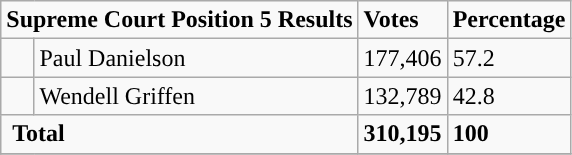<table class="wikitable">
<tr>
<td colspan="2" rowspan="1" align="center" valign="top"><strong>Supreme Court Position 5 Results</strong></td>
<td style="vertical-align:top;"><strong>Votes</strong><br></td>
<td style="vertical-align:top;"><strong>Percentage</strong><br></td>
</tr>
<tr>
<td style="background-color:"> </td>
<td>Paul Danielson</td>
<td>177,406</td>
<td>57.2</td>
</tr>
<tr>
<td style="background-color:"> </td>
<td>Wendell Griffen</td>
<td>132,789</td>
<td>42.8</td>
</tr>
<tr>
<td colspan="2" rowspan="1"> <strong>Total</strong><br></td>
<td><strong>310,195</strong></td>
<td><strong>100</strong></td>
</tr>
<tr>
</tr>
</table>
